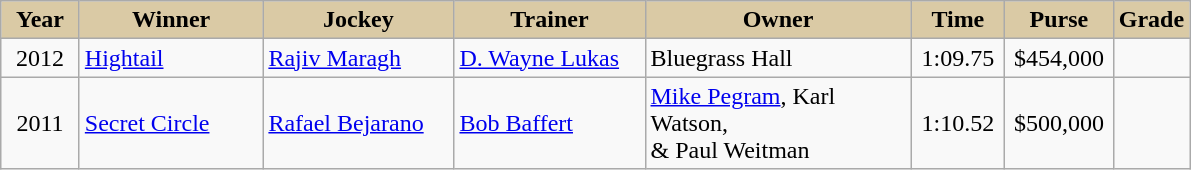<table class="wikitable sortable">
<tr>
<th style="background-color:#DACAA5; width:45px">Year <br></th>
<th style="background-color:#DACAA5; width:115px">Winner <br></th>
<th style="background-color:#DACAA5; width:120px">Jockey <br></th>
<th style="background-color:#DACAA5; width:120px">Trainer <br></th>
<th style="background-color:#DACAA5; width:170px">Owner <br></th>
<th style="background-color:#DACAA5; width:55px">Time</th>
<th style="background-color:#DACAA5; width:65px">Purse <br></th>
<th style="background-color:#DACAA5; width:40px">Grade</th>
</tr>
<tr>
<td align=center>2012</td>
<td><a href='#'>Hightail</a></td>
<td><a href='#'>Rajiv Maragh</a></td>
<td><a href='#'>D. Wayne Lukas</a></td>
<td>Bluegrass Hall</td>
<td align=center>1:09.75</td>
<td align=center>$454,000</td>
<td align=center></td>
</tr>
<tr>
<td align=center>2011</td>
<td><a href='#'>Secret Circle</a></td>
<td><a href='#'>Rafael Bejarano</a></td>
<td><a href='#'>Bob Baffert</a></td>
<td><a href='#'>Mike Pegram</a>, Karl Watson, <br> & Paul Weitman</td>
<td align=center>1:10.52</td>
<td align=center>$500,000</td>
<td align=center></td>
</tr>
</table>
